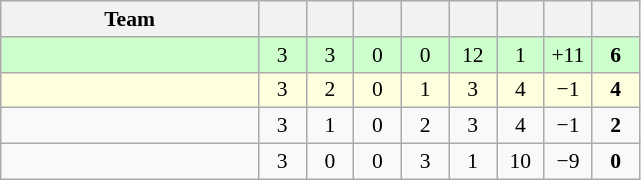<table class="wikitable" style="text-align: center; font-size: 90%;">
<tr>
<th width=165>Team</th>
<th width=25></th>
<th width=25></th>
<th width=25></th>
<th width=25></th>
<th width=25></th>
<th width=25></th>
<th width=25></th>
<th width=25></th>
</tr>
<tr style="background:#cfc;">
<td align="left"></td>
<td>3</td>
<td>3</td>
<td>0</td>
<td>0</td>
<td>12</td>
<td>1</td>
<td>+11</td>
<td><strong>6</strong></td>
</tr>
<tr style="background:#ffffe0;">
<td align="left"></td>
<td>3</td>
<td>2</td>
<td>0</td>
<td>1</td>
<td>3</td>
<td>4</td>
<td>−1</td>
<td><strong>4</strong></td>
</tr>
<tr>
<td align="left"></td>
<td>3</td>
<td>1</td>
<td>0</td>
<td>2</td>
<td>3</td>
<td>4</td>
<td>−1</td>
<td><strong>2</strong></td>
</tr>
<tr>
<td align="left"></td>
<td>3</td>
<td>0</td>
<td>0</td>
<td>3</td>
<td>1</td>
<td>10</td>
<td>−9</td>
<td><strong>0</strong></td>
</tr>
</table>
